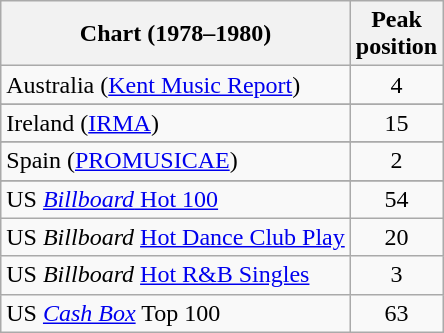<table class="wikitable sortable">
<tr>
<th>Chart (1978–1980)</th>
<th>Peak<br>position</th>
</tr>
<tr>
<td>Australia (<a href='#'>Kent Music Report</a>)</td>
<td style="text-align:center;">4</td>
</tr>
<tr>
</tr>
<tr>
<td>Ireland (<a href='#'>IRMA</a>)</td>
<td style="text-align:center;">15</td>
</tr>
<tr>
</tr>
<tr>
</tr>
<tr>
</tr>
<tr>
<td>Spain (<a href='#'>PROMUSICAE</a>)</td>
<td style="text-align:center;">2</td>
</tr>
<tr>
</tr>
<tr>
<td>US <a href='#'><em>Billboard</em> Hot 100</a></td>
<td style="text-align:center;">54</td>
</tr>
<tr>
<td>US <em>Billboard</em> <a href='#'>Hot Dance Club Play</a></td>
<td style="text-align:center;">20</td>
</tr>
<tr>
<td>US <em>Billboard</em> <a href='#'>Hot R&B Singles</a></td>
<td style="text-align:center;">3</td>
</tr>
<tr>
<td>US <a href='#'><em>Cash Box</em></a> Top 100</td>
<td align="center">63</td>
</tr>
</table>
